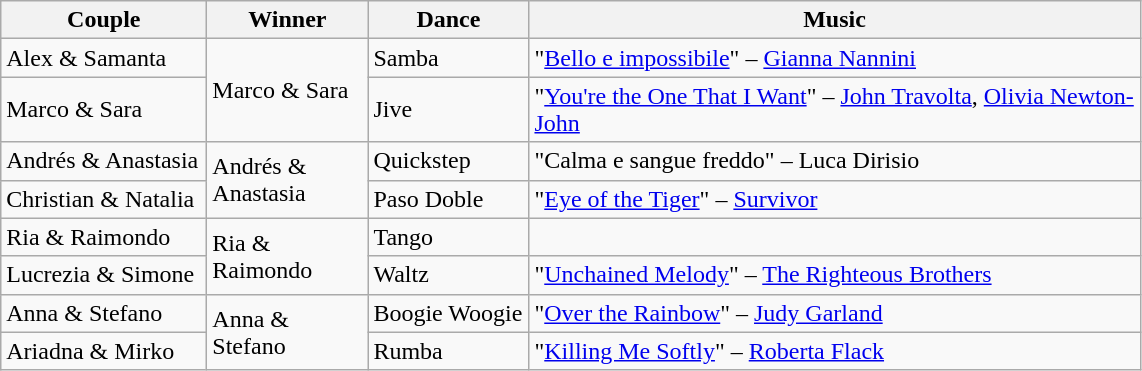<table class="wikitable">
<tr>
<th width="130">Couple</th>
<th width="100">Winner</th>
<th width="100">Dance</th>
<th width="400">Music</th>
</tr>
<tr>
<td>Alex & Samanta</td>
<td rowspan=2>Marco & Sara</td>
<td>Samba</td>
<td>"<a href='#'>Bello e impossibile</a>" – <a href='#'>Gianna Nannini</a></td>
</tr>
<tr>
<td>Marco & Sara</td>
<td>Jive</td>
<td>"<a href='#'>You're the One That I Want</a>" – <a href='#'>John Travolta</a>, <a href='#'>Olivia Newton-John</a></td>
</tr>
<tr>
<td>Andrés & Anastasia</td>
<td rowspan=2>Andrés & Anastasia</td>
<td>Quickstep</td>
<td>"Calma e sangue freddo" – Luca Dirisio</td>
</tr>
<tr>
<td>Christian & Natalia</td>
<td>Paso Doble</td>
<td>"<a href='#'>Eye of the Tiger</a>" – <a href='#'>Survivor</a></td>
</tr>
<tr>
<td>Ria & Raimondo</td>
<td rowspan=2>Ria & Raimondo</td>
<td>Tango</td>
<td></td>
</tr>
<tr>
<td>Lucrezia & Simone</td>
<td>Waltz</td>
<td>"<a href='#'>Unchained Melody</a>" – <a href='#'>The Righteous Brothers</a></td>
</tr>
<tr>
<td>Anna & Stefano</td>
<td rowspan=2>Anna & Stefano</td>
<td>Boogie Woogie</td>
<td>"<a href='#'>Over the Rainbow</a>" – <a href='#'>Judy Garland</a></td>
</tr>
<tr>
<td>Ariadna & Mirko</td>
<td>Rumba</td>
<td>"<a href='#'>Killing Me Softly</a>" – <a href='#'>Roberta Flack</a></td>
</tr>
</table>
